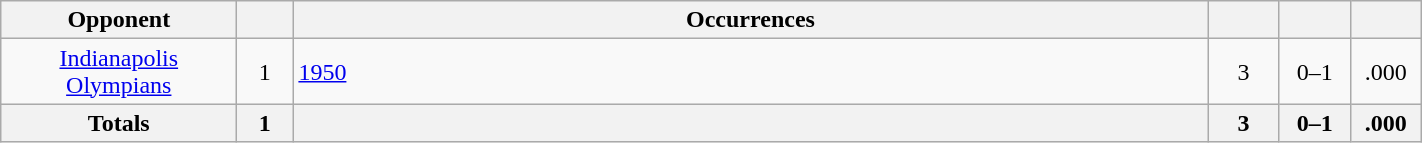<table class="wikitable sortable" style="text-align: center; width: 75%;">
<tr>
<th width="150">Opponent</th>
<th width="30"></th>
<th>Occurrences</th>
<th width="40"></th>
<th width="40"></th>
<th width="40"></th>
</tr>
<tr>
<td><a href='#'>Indianapolis Olympians</a></td>
<td>1</td>
<td align=left><a href='#'>1950</a></td>
<td>3</td>
<td>0–1</td>
<td>.000</td>
</tr>
<tr>
<th width="150">Totals</th>
<th width="30">1</th>
<th></th>
<th width="40">3</th>
<th width="40">0–1</th>
<th width="40">.000</th>
</tr>
</table>
